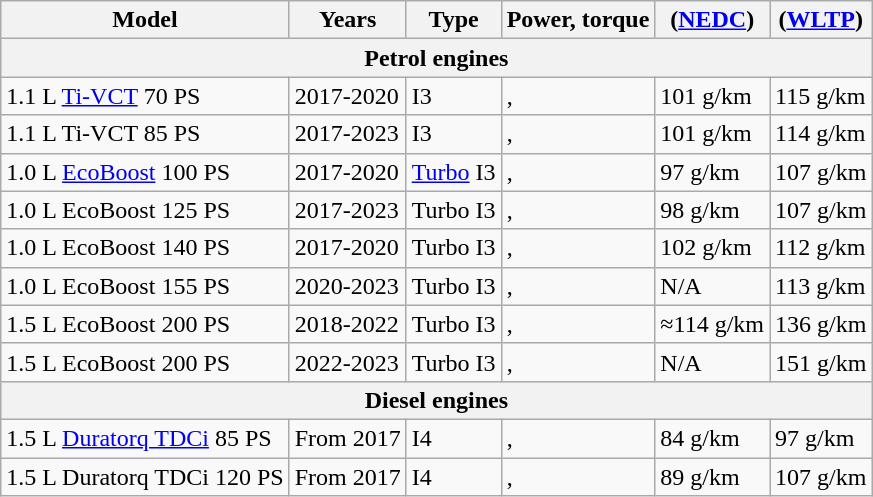<table class="wikitable">
<tr>
<th>Model</th>
<th>Years</th>
<th>Type</th>
<th>Power, torque</th>
<th> (<a href='#'>NEDC</a>)</th>
<th> (<a href='#'>WLTP</a>)</th>
</tr>
<tr>
<th colspan="6">Petrol engines</th>
</tr>
<tr>
<td>1.1 L <a href='#'>Ti-VCT</a> 70 PS</td>
<td>2017-2020</td>
<td> I3</td>
<td>, </td>
<td>101 g/km</td>
<td>115 g/km</td>
</tr>
<tr>
<td>1.1 L Ti-VCT 85 PS</td>
<td>2017-2023</td>
<td> I3</td>
<td>, </td>
<td>101 g/km</td>
<td>114 g/km</td>
</tr>
<tr>
<td>1.0 L <a href='#'>EcoBoost</a> 100 PS</td>
<td>2017-2020</td>
<td> <a href='#'>Turbo</a> I3</td>
<td>, </td>
<td>97 g/km</td>
<td>107 g/km</td>
</tr>
<tr>
<td>1.0 L EcoBoost 125 PS</td>
<td>2017-2023</td>
<td> Turbo I3</td>
<td>, </td>
<td>98 g/km</td>
<td>107 g/km</td>
</tr>
<tr>
<td>1.0 L EcoBoost 140 PS</td>
<td>2017-2020</td>
<td> Turbo I3</td>
<td>, </td>
<td>102 g/km</td>
<td>112 g/km</td>
</tr>
<tr>
<td>1.0 L EcoBoost 155 PS</td>
<td>2020-2023</td>
<td> Turbo I3</td>
<td>, </td>
<td>N/A</td>
<td>113 g/km</td>
</tr>
<tr>
<td>1.5 L EcoBoost 200 PS</td>
<td>2018-2022</td>
<td> Turbo I3</td>
<td>, </td>
<td>≈114 g/km</td>
<td>136 g/km</td>
</tr>
<tr>
<td>1.5 L EcoBoost 200 PS</td>
<td>2022-2023</td>
<td> Turbo I3</td>
<td>, </td>
<td>N/A</td>
<td>151 g/km</td>
</tr>
<tr>
<th colspan="6">Diesel engines</th>
</tr>
<tr>
<td>1.5 L <a href='#'>Duratorq TDCi</a> 85 PS</td>
<td>From 2017</td>
<td> I4</td>
<td>, </td>
<td>84 g/km</td>
<td>97 g/km</td>
</tr>
<tr>
<td>1.5 L Duratorq TDCi 120 PS</td>
<td>From 2017</td>
<td> I4</td>
<td>, </td>
<td>89 g/km</td>
<td>107 g/km</td>
</tr>
</table>
